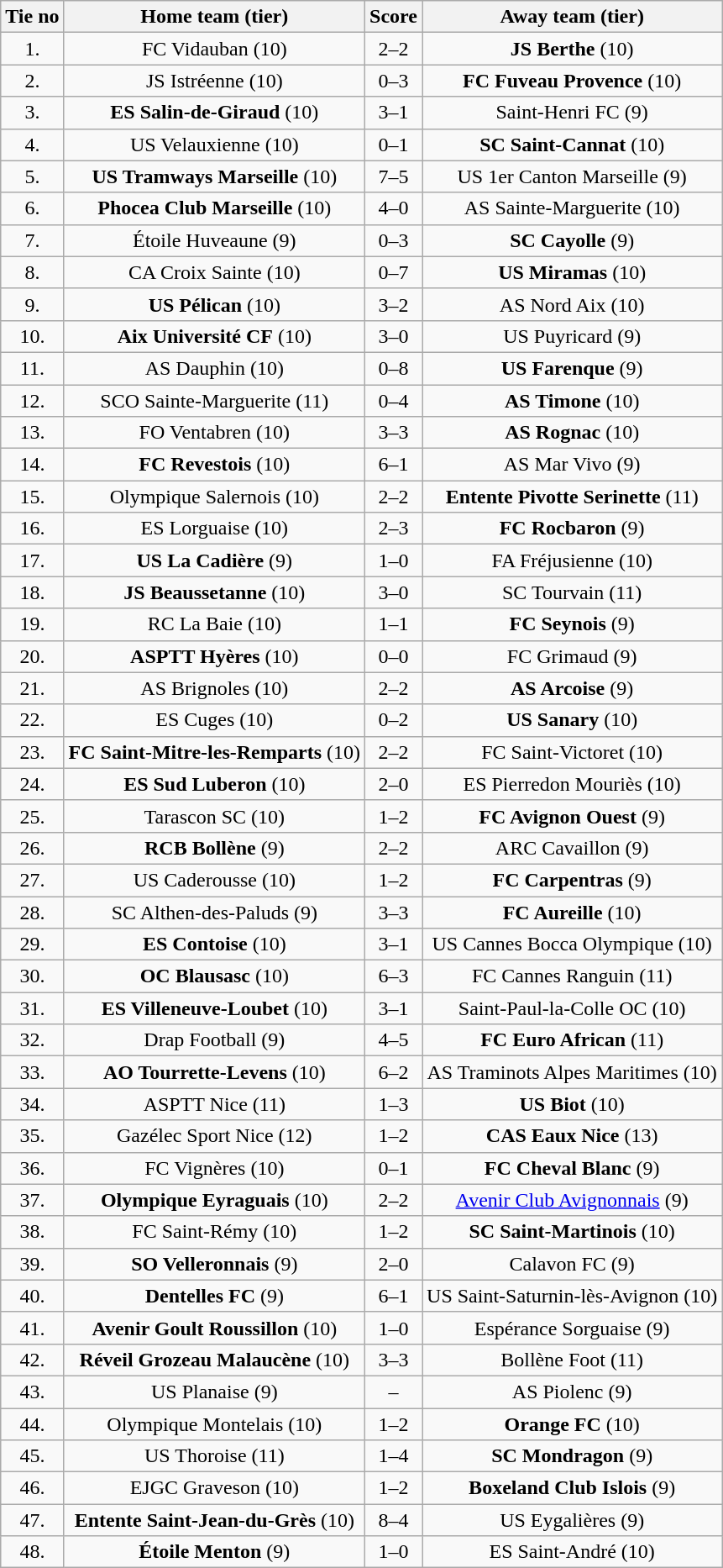<table class="wikitable" style="text-align: center">
<tr>
<th>Tie no</th>
<th>Home team (tier)</th>
<th>Score</th>
<th>Away team (tier)</th>
</tr>
<tr>
<td>1.</td>
<td>FC Vidauban (10)</td>
<td>2–2 </td>
<td><strong>JS Berthe</strong> (10)</td>
</tr>
<tr>
<td>2.</td>
<td>JS Istréenne (10)</td>
<td>0–3</td>
<td><strong>FC Fuveau Provence</strong> (10)</td>
</tr>
<tr>
<td>3.</td>
<td><strong>ES Salin-de-Giraud</strong> (10)</td>
<td>3–1</td>
<td>Saint-Henri FC (9)</td>
</tr>
<tr>
<td>4.</td>
<td>US Velauxienne (10)</td>
<td>0–1</td>
<td><strong>SC Saint-Cannat</strong> (10)</td>
</tr>
<tr>
<td>5.</td>
<td><strong>US Tramways Marseille</strong> (10)</td>
<td>7–5</td>
<td>US 1er Canton Marseille (9)</td>
</tr>
<tr>
<td>6.</td>
<td><strong>Phocea Club Marseille</strong> (10)</td>
<td>4–0</td>
<td>AS Sainte-Marguerite (10)</td>
</tr>
<tr>
<td>7.</td>
<td>Étoile Huveaune (9)</td>
<td>0–3</td>
<td><strong>SC Cayolle</strong> (9)</td>
</tr>
<tr>
<td>8.</td>
<td>CA Croix Sainte (10)</td>
<td>0–7</td>
<td><strong>US Miramas</strong> (10)</td>
</tr>
<tr>
<td>9.</td>
<td><strong>US Pélican</strong> (10)</td>
<td>3–2</td>
<td>AS Nord Aix (10)</td>
</tr>
<tr>
<td>10.</td>
<td><strong>Aix Université CF</strong> (10)</td>
<td>3–0</td>
<td>US Puyricard (9)</td>
</tr>
<tr>
<td>11.</td>
<td>AS Dauphin (10)</td>
<td>0–8</td>
<td><strong>US Farenque</strong> (9)</td>
</tr>
<tr>
<td>12.</td>
<td>SCO Sainte-Marguerite (11)</td>
<td>0–4</td>
<td><strong>AS Timone</strong> (10)</td>
</tr>
<tr>
<td>13.</td>
<td>FO Ventabren (10)</td>
<td>3–3 </td>
<td><strong>AS Rognac</strong> (10)</td>
</tr>
<tr>
<td>14.</td>
<td><strong>FC Revestois</strong> (10)</td>
<td>6–1</td>
<td>AS Mar Vivo (9)</td>
</tr>
<tr>
<td>15.</td>
<td>Olympique Salernois (10)</td>
<td>2–2 </td>
<td><strong>Entente Pivotte Serinette</strong> (11)</td>
</tr>
<tr>
<td>16.</td>
<td>ES Lorguaise (10)</td>
<td>2–3</td>
<td><strong>FC Rocbaron</strong> (9)</td>
</tr>
<tr>
<td>17.</td>
<td><strong>US La Cadière</strong> (9)</td>
<td>1–0</td>
<td>FA Fréjusienne (10)</td>
</tr>
<tr>
<td>18.</td>
<td><strong>JS Beaussetanne</strong> (10)</td>
<td>3–0</td>
<td>SC Tourvain (11)</td>
</tr>
<tr>
<td>19.</td>
<td>RC La Baie (10)</td>
<td>1–1 </td>
<td><strong>FC Seynois</strong> (9)</td>
</tr>
<tr>
<td>20.</td>
<td><strong>ASPTT Hyères</strong> (10)</td>
<td>0–0 </td>
<td>FC Grimaud (9)</td>
</tr>
<tr>
<td>21.</td>
<td>AS Brignoles (10)</td>
<td>2–2 </td>
<td><strong>AS Arcoise</strong> (9)</td>
</tr>
<tr>
<td>22.</td>
<td>ES Cuges (10)</td>
<td>0–2</td>
<td><strong>US Sanary</strong> (10)</td>
</tr>
<tr>
<td>23.</td>
<td><strong>FC Saint-Mitre-les-Remparts</strong> (10)</td>
<td>2–2 </td>
<td>FC Saint-Victoret (10)</td>
</tr>
<tr>
<td>24.</td>
<td><strong>ES Sud Luberon</strong> (10)</td>
<td>2–0</td>
<td>ES Pierredon Mouriès (10)</td>
</tr>
<tr>
<td>25.</td>
<td>Tarascon SC (10)</td>
<td>1–2</td>
<td><strong>FC Avignon Ouest</strong> (9)</td>
</tr>
<tr>
<td>26.</td>
<td><strong>RCB Bollène</strong> (9)</td>
<td>2–2 </td>
<td>ARC Cavaillon (9)</td>
</tr>
<tr>
<td>27.</td>
<td>US Caderousse (10)</td>
<td>1–2</td>
<td><strong>FC Carpentras</strong> (9)</td>
</tr>
<tr>
<td>28.</td>
<td>SC Althen-des-Paluds (9)</td>
<td>3–3 </td>
<td><strong>FC Aureille</strong> (10)</td>
</tr>
<tr>
<td>29.</td>
<td><strong>ES Contoise</strong> (10)</td>
<td>3–1</td>
<td>US Cannes Bocca Olympique (10)</td>
</tr>
<tr>
<td>30.</td>
<td><strong>OC Blausasc</strong> (10)</td>
<td>6–3</td>
<td>FC Cannes Ranguin (11)</td>
</tr>
<tr>
<td>31.</td>
<td><strong>ES Villeneuve-Loubet</strong> (10)</td>
<td>3–1</td>
<td>Saint-Paul-la-Colle OC (10)</td>
</tr>
<tr>
<td>32.</td>
<td>Drap Football (9)</td>
<td>4–5</td>
<td><strong>FC Euro African</strong> (11)</td>
</tr>
<tr>
<td>33.</td>
<td><strong>AO Tourrette-Levens</strong> (10)</td>
<td>6–2</td>
<td>AS Traminots Alpes Maritimes (10)</td>
</tr>
<tr>
<td>34.</td>
<td>ASPTT Nice (11)</td>
<td>1–3</td>
<td><strong>US Biot</strong> (10)</td>
</tr>
<tr>
<td>35.</td>
<td>Gazélec Sport Nice (12)</td>
<td>1–2</td>
<td><strong>CAS Eaux Nice</strong> (13)</td>
</tr>
<tr>
<td>36.</td>
<td>FC Vignères (10)</td>
<td>0–1</td>
<td><strong>FC Cheval Blanc</strong> (9)</td>
</tr>
<tr>
<td>37.</td>
<td><strong>Olympique Eyraguais</strong> (10)</td>
<td>2–2 </td>
<td><a href='#'>Avenir Club Avignonnais</a> (9)</td>
</tr>
<tr>
<td>38.</td>
<td>FC Saint-Rémy (10)</td>
<td>1–2</td>
<td><strong>SC Saint-Martinois</strong> (10)</td>
</tr>
<tr>
<td>39.</td>
<td><strong>SO Velleronnais</strong> (9)</td>
<td>2–0</td>
<td>Calavon FC (9)</td>
</tr>
<tr>
<td>40.</td>
<td><strong>Dentelles FC</strong> (9)</td>
<td>6–1</td>
<td>US Saint-Saturnin-lès-Avignon (10)</td>
</tr>
<tr>
<td>41.</td>
<td><strong>Avenir Goult Roussillon</strong> (10)</td>
<td>1–0</td>
<td>Espérance Sorguaise (9)</td>
</tr>
<tr>
<td>42.</td>
<td><strong>Réveil Grozeau Malaucène</strong> (10)</td>
<td>3–3 </td>
<td>Bollène Foot (11)</td>
</tr>
<tr>
<td>43.</td>
<td>US Planaise (9)</td>
<td>–</td>
<td>AS Piolenc (9)</td>
</tr>
<tr>
<td>44.</td>
<td>Olympique Montelais (10)</td>
<td>1–2</td>
<td><strong>Orange FC</strong> (10)</td>
</tr>
<tr>
<td>45.</td>
<td>US Thoroise (11)</td>
<td>1–4</td>
<td><strong>SC Mondragon</strong> (9)</td>
</tr>
<tr>
<td>46.</td>
<td>EJGC Graveson (10)</td>
<td>1–2</td>
<td><strong>Boxeland Club Islois</strong> (9)</td>
</tr>
<tr>
<td>47.</td>
<td><strong>Entente Saint-Jean-du-Grès</strong> (10)</td>
<td>8–4</td>
<td>US Eygalières (9)</td>
</tr>
<tr>
<td>48.</td>
<td><strong>Étoile Menton</strong> (9)</td>
<td>1–0</td>
<td>ES Saint-André (10)</td>
</tr>
</table>
